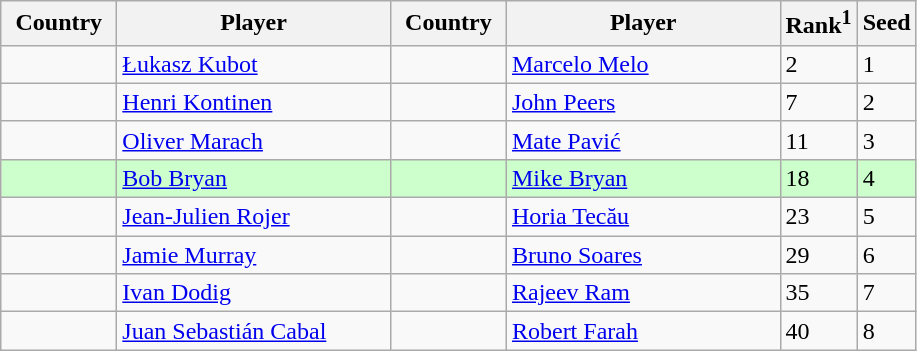<table class="sortable wikitable">
<tr>
<th width="70">Country</th>
<th width="175">Player</th>
<th width="70">Country</th>
<th width="175">Player</th>
<th>Rank<sup>1</sup></th>
<th>Seed</th>
</tr>
<tr>
<td></td>
<td><a href='#'>Łukasz Kubot</a></td>
<td></td>
<td><a href='#'>Marcelo Melo</a></td>
<td>2</td>
<td>1</td>
</tr>
<tr>
<td></td>
<td><a href='#'>Henri Kontinen</a></td>
<td></td>
<td><a href='#'>John Peers</a></td>
<td>7</td>
<td>2</td>
</tr>
<tr>
<td></td>
<td><a href='#'>Oliver Marach</a></td>
<td></td>
<td><a href='#'>Mate Pavić</a></td>
<td>11</td>
<td>3</td>
</tr>
<tr style="background:#cfc;">
<td></td>
<td><a href='#'>Bob Bryan</a></td>
<td></td>
<td><a href='#'>Mike Bryan</a></td>
<td>18</td>
<td>4</td>
</tr>
<tr>
<td></td>
<td><a href='#'>Jean-Julien Rojer</a></td>
<td></td>
<td><a href='#'>Horia Tecău</a></td>
<td>23</td>
<td>5</td>
</tr>
<tr>
<td></td>
<td><a href='#'>Jamie Murray</a></td>
<td></td>
<td><a href='#'>Bruno Soares</a></td>
<td>29</td>
<td>6</td>
</tr>
<tr>
<td></td>
<td><a href='#'>Ivan Dodig</a></td>
<td></td>
<td><a href='#'>Rajeev Ram</a></td>
<td>35</td>
<td>7</td>
</tr>
<tr>
<td></td>
<td><a href='#'>Juan Sebastián Cabal</a></td>
<td></td>
<td><a href='#'>Robert Farah</a></td>
<td>40</td>
<td>8</td>
</tr>
</table>
